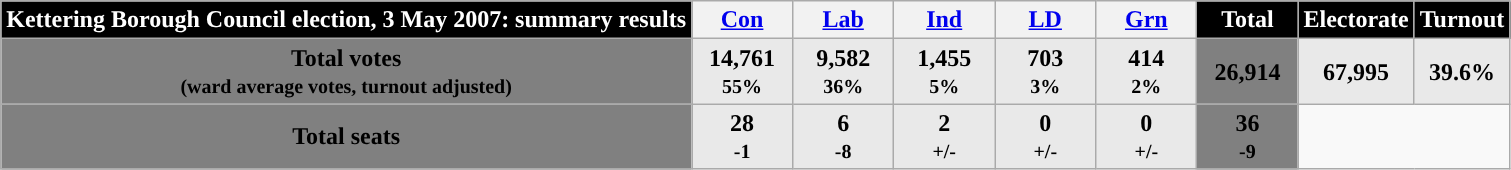<table class="wikitable">
<tr>
<th valign=center colspan=3 style="background: black; color: white">Kettering Borough Council election, 3 May 2007: summary results</th>
<th halign=center style="width: 60px; background-color:"><a href='#'>Con</a><br></th>
<th halign=center style="width: 60px; background-color:"><a href='#'>Lab</a></th>
<th halign=center style="width: 60px; background-color:"><a href='#'>Ind</a></th>
<th halign=center style="width: 60px; background-color:"><a href='#'>LD</a></th>
<th halign=center style="width: 60px; background-color:"><a href='#'>Grn</a></th>
<th valign=center style="width: 60px; background:black; color:white">Total</th>
<th valign=center style="background:black; color:white">Electorate</th>
<th valign=center style="background:black; color:white">Turnout</th>
</tr>
<tr>
<th halign=center colspan=3 style="background:gray">Total votes<br><small>(ward average votes, turnout adjusted)</small></th>
<th style="background-color:#E9E9E9" valign=center>14,761<br><small>55%</small></th>
<th style="background-color:#E9E9E9" valign=center>9,582<br><small>36%</small></th>
<th style="background-color:#E9E9E9" valign=center>1,455<br><small>5%</small></th>
<th style="background-color:#E9E9E9" valign=center>703<br><small>3%</small></th>
<th style="background-color:#E9E9E9" valign=center>414<br><small>2%</small></th>
<th style="background-color:gray" valign=center>26,914</th>
<th style="background-color:#E9E9E9" valign=center>67,995</th>
<th style="background-color:#E9E9E9" valign=center>39.6%</th>
</tr>
<tr>
<th halign=center colspan=3 style="background:gray">Total seats</th>
<th style="background-color:#E9E9E9" valign=center>28<br><small>-1</small></th>
<th style="background-color:#E9E9E9" valign=center>6<br><small>-8</small></th>
<th style="background-color:#E9E9E9" valign=center>2<br><small>+/-</small></th>
<th style="background-color:#E9E9E9" valign=center>0<br><small>+/-</small></th>
<th style="background-color:#E9E9E9" valign=center>0<br><small>+/-</small></th>
<th style="background-color:gray" valign=center>36<br><small>-9</small></th>
</tr>
</table>
